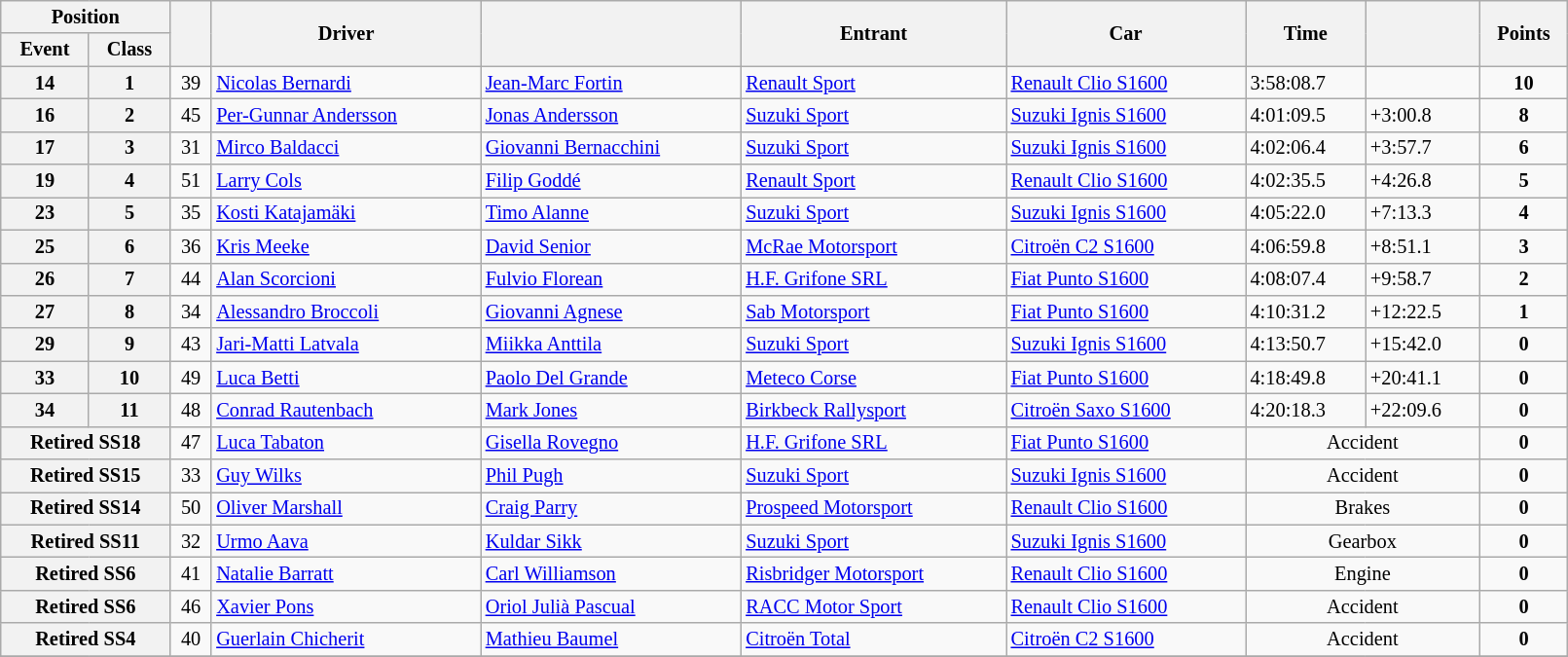<table class="wikitable" width=85% style="font-size: 85%;">
<tr>
<th colspan="2">Position</th>
<th rowspan="2"></th>
<th rowspan="2">Driver</th>
<th rowspan="2"></th>
<th rowspan="2">Entrant</th>
<th rowspan="2">Car</th>
<th rowspan="2">Time</th>
<th rowspan="2"></th>
<th rowspan="2">Points</th>
</tr>
<tr>
<th>Event</th>
<th>Class</th>
</tr>
<tr>
<th>14</th>
<th>1</th>
<td align="center">39</td>
<td> <a href='#'>Nicolas Bernardi</a></td>
<td> <a href='#'>Jean-Marc Fortin</a></td>
<td> <a href='#'>Renault Sport</a></td>
<td><a href='#'>Renault Clio S1600</a></td>
<td>3:58:08.7</td>
<td></td>
<td align="center"><strong>10</strong></td>
</tr>
<tr>
<th>16</th>
<th>2</th>
<td align="center">45</td>
<td> <a href='#'>Per-Gunnar Andersson</a></td>
<td> <a href='#'>Jonas Andersson</a></td>
<td> <a href='#'>Suzuki Sport</a></td>
<td><a href='#'>Suzuki Ignis S1600</a></td>
<td>4:01:09.5</td>
<td>+3:00.8</td>
<td align="center"><strong>8</strong></td>
</tr>
<tr>
<th>17</th>
<th>3</th>
<td align="center">31</td>
<td> <a href='#'>Mirco Baldacci</a></td>
<td> <a href='#'>Giovanni Bernacchini</a></td>
<td> <a href='#'>Suzuki Sport</a></td>
<td><a href='#'>Suzuki Ignis S1600</a></td>
<td>4:02:06.4</td>
<td>+3:57.7</td>
<td align="center"><strong>6</strong></td>
</tr>
<tr>
<th>19</th>
<th>4</th>
<td align="center">51</td>
<td> <a href='#'>Larry Cols</a></td>
<td> <a href='#'>Filip Goddé</a></td>
<td> <a href='#'>Renault Sport</a></td>
<td><a href='#'>Renault Clio S1600</a></td>
<td>4:02:35.5</td>
<td>+4:26.8</td>
<td align="center"><strong>5</strong></td>
</tr>
<tr>
<th>23</th>
<th>5</th>
<td align="center">35</td>
<td> <a href='#'>Kosti Katajamäki</a></td>
<td> <a href='#'>Timo Alanne</a></td>
<td> <a href='#'>Suzuki Sport</a></td>
<td><a href='#'>Suzuki Ignis S1600</a></td>
<td>4:05:22.0</td>
<td>+7:13.3</td>
<td align="center"><strong>4</strong></td>
</tr>
<tr>
<th>25</th>
<th>6</th>
<td align="center">36</td>
<td> <a href='#'>Kris Meeke</a></td>
<td> <a href='#'>David Senior</a></td>
<td> <a href='#'>McRae Motorsport</a></td>
<td><a href='#'>Citroën C2 S1600</a></td>
<td>4:06:59.8</td>
<td>+8:51.1</td>
<td align="center"><strong>3</strong></td>
</tr>
<tr>
<th>26</th>
<th>7</th>
<td align="center">44</td>
<td> <a href='#'>Alan Scorcioni</a></td>
<td> <a href='#'>Fulvio Florean</a></td>
<td> <a href='#'>H.F. Grifone SRL</a></td>
<td><a href='#'>Fiat Punto S1600</a></td>
<td>4:08:07.4</td>
<td>+9:58.7</td>
<td align="center"><strong>2</strong></td>
</tr>
<tr>
<th>27</th>
<th>8</th>
<td align="center">34</td>
<td> <a href='#'>Alessandro Broccoli</a></td>
<td> <a href='#'>Giovanni Agnese</a></td>
<td> <a href='#'>Sab Motorsport</a></td>
<td><a href='#'>Fiat Punto S1600</a></td>
<td>4:10:31.2</td>
<td>+12:22.5</td>
<td align="center"><strong>1</strong></td>
</tr>
<tr>
<th>29</th>
<th>9</th>
<td align="center">43</td>
<td> <a href='#'>Jari-Matti Latvala</a></td>
<td> <a href='#'>Miikka Anttila</a></td>
<td> <a href='#'>Suzuki Sport</a></td>
<td><a href='#'>Suzuki Ignis S1600</a></td>
<td>4:13:50.7</td>
<td>+15:42.0</td>
<td align="center"><strong>0</strong></td>
</tr>
<tr>
<th>33</th>
<th>10</th>
<td align="center">49</td>
<td> <a href='#'>Luca Betti</a></td>
<td> <a href='#'>Paolo Del Grande</a></td>
<td> <a href='#'>Meteco Corse</a></td>
<td><a href='#'>Fiat Punto S1600</a></td>
<td>4:18:49.8</td>
<td>+20:41.1</td>
<td align="center"><strong>0</strong></td>
</tr>
<tr>
<th>34</th>
<th>11</th>
<td align="center">48</td>
<td> <a href='#'>Conrad Rautenbach</a></td>
<td> <a href='#'>Mark Jones</a></td>
<td> <a href='#'>Birkbeck Rallysport</a></td>
<td><a href='#'>Citroën Saxo S1600</a></td>
<td>4:20:18.3</td>
<td>+22:09.6</td>
<td align="center"><strong>0</strong></td>
</tr>
<tr>
<th colspan="2">Retired SS18</th>
<td align="center">47</td>
<td> <a href='#'>Luca Tabaton</a></td>
<td> <a href='#'>Gisella Rovegno</a></td>
<td> <a href='#'>H.F. Grifone SRL</a></td>
<td><a href='#'>Fiat Punto S1600</a></td>
<td align="center" colspan="2">Accident</td>
<td align="center"><strong>0</strong></td>
</tr>
<tr>
<th colspan="2">Retired SS15</th>
<td align="center">33</td>
<td> <a href='#'>Guy Wilks</a></td>
<td> <a href='#'>Phil Pugh</a></td>
<td> <a href='#'>Suzuki Sport</a></td>
<td><a href='#'>Suzuki Ignis S1600</a></td>
<td align="center" colspan="2">Accident</td>
<td align="center"><strong>0</strong></td>
</tr>
<tr>
<th colspan="2">Retired SS14</th>
<td align="center">50</td>
<td> <a href='#'>Oliver Marshall</a></td>
<td> <a href='#'>Craig Parry</a></td>
<td> <a href='#'>Prospeed Motorsport</a></td>
<td><a href='#'>Renault Clio S1600</a></td>
<td align="center" colspan="2">Brakes</td>
<td align="center"><strong>0</strong></td>
</tr>
<tr>
<th colspan="2">Retired SS11</th>
<td align="center">32</td>
<td> <a href='#'>Urmo Aava</a></td>
<td> <a href='#'>Kuldar Sikk</a></td>
<td> <a href='#'>Suzuki Sport</a></td>
<td><a href='#'>Suzuki Ignis S1600</a></td>
<td align="center" colspan="2">Gearbox</td>
<td align="center"><strong>0</strong></td>
</tr>
<tr>
<th colspan="2">Retired SS6</th>
<td align="center">41</td>
<td> <a href='#'>Natalie Barratt</a></td>
<td> <a href='#'>Carl Williamson</a></td>
<td> <a href='#'>Risbridger Motorsport</a></td>
<td><a href='#'>Renault Clio S1600</a></td>
<td align="center" colspan="2">Engine</td>
<td align="center"><strong>0</strong></td>
</tr>
<tr>
<th colspan="2">Retired SS6</th>
<td align="center">46</td>
<td> <a href='#'>Xavier Pons</a></td>
<td> <a href='#'>Oriol Julià Pascual</a></td>
<td> <a href='#'>RACC Motor Sport</a></td>
<td><a href='#'>Renault Clio S1600</a></td>
<td align="center" colspan="2">Accident</td>
<td align="center"><strong>0</strong></td>
</tr>
<tr>
<th colspan="2">Retired SS4</th>
<td align="center">40</td>
<td> <a href='#'>Guerlain Chicherit</a></td>
<td> <a href='#'>Mathieu Baumel</a></td>
<td> <a href='#'>Citroën Total</a></td>
<td><a href='#'>Citroën C2 S1600</a></td>
<td align="center" colspan="2">Accident</td>
<td align="center"><strong>0</strong></td>
</tr>
<tr>
</tr>
</table>
